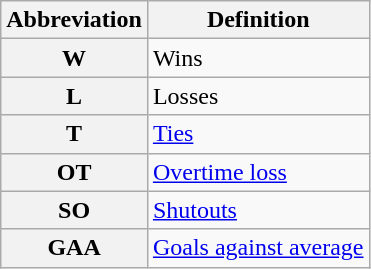<table class="wikitable">
<tr>
<th scope="col">Abbreviation</th>
<th scope="col">Definition</th>
</tr>
<tr>
<th scope="row">W</th>
<td>Wins</td>
</tr>
<tr>
<th scope="row">L</th>
<td>Losses</td>
</tr>
<tr>
<th scope="row">T</th>
<td><a href='#'>Ties</a></td>
</tr>
<tr>
<th scope="row">OT</th>
<td><a href='#'>Overtime loss</a></td>
</tr>
<tr>
<th scope="row">SO</th>
<td><a href='#'>Shutouts</a></td>
</tr>
<tr>
<th scope="row">GAA</th>
<td><a href='#'>Goals against average</a></td>
</tr>
</table>
